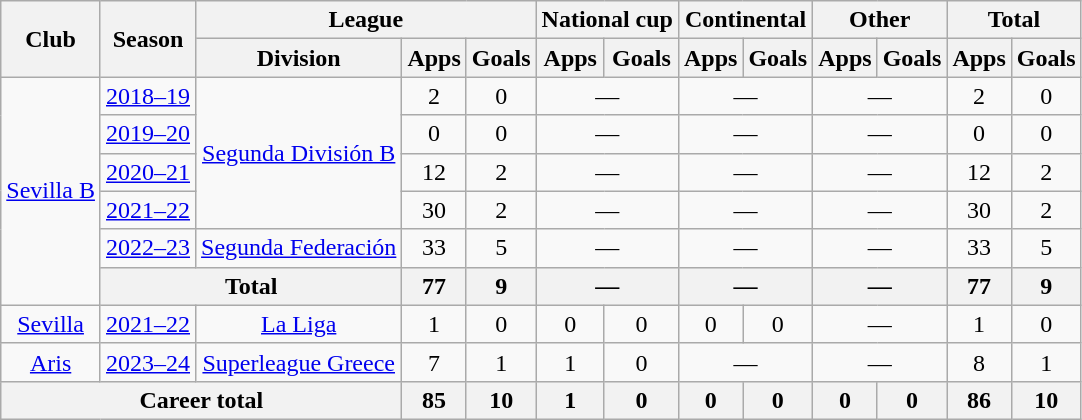<table class="wikitable" style="text-align:center">
<tr>
<th rowspan="2">Club</th>
<th rowspan="2">Season</th>
<th colspan="3">League</th>
<th colspan="2">National cup</th>
<th colspan="2">Continental</th>
<th colspan="2">Other</th>
<th colspan="2">Total</th>
</tr>
<tr>
<th>Division</th>
<th>Apps</th>
<th>Goals</th>
<th>Apps</th>
<th>Goals</th>
<th>Apps</th>
<th>Goals</th>
<th>Apps</th>
<th>Goals</th>
<th>Apps</th>
<th>Goals</th>
</tr>
<tr>
<td rowspan="6"><a href='#'>Sevilla B</a></td>
<td><a href='#'>2018–19</a></td>
<td rowspan="4"><a href='#'>Segunda División B</a></td>
<td>2</td>
<td>0</td>
<td colspan="2">—</td>
<td colspan="2">—</td>
<td colspan="2">—</td>
<td>2</td>
<td>0</td>
</tr>
<tr>
<td><a href='#'>2019–20</a></td>
<td>0</td>
<td>0</td>
<td colspan="2">—</td>
<td colspan="2">—</td>
<td colspan="2">—</td>
<td>0</td>
<td>0</td>
</tr>
<tr>
<td><a href='#'>2020–21</a></td>
<td>12</td>
<td>2</td>
<td colspan="2">—</td>
<td colspan="2">—</td>
<td colspan="2">—</td>
<td>12</td>
<td>2</td>
</tr>
<tr>
<td><a href='#'>2021–22</a></td>
<td>30</td>
<td>2</td>
<td colspan="2">—</td>
<td colspan="2">—</td>
<td colspan="2">—</td>
<td>30</td>
<td>2</td>
</tr>
<tr>
<td><a href='#'>2022–23</a></td>
<td><a href='#'>Segunda Federación</a></td>
<td>33</td>
<td>5</td>
<td colspan="2">—</td>
<td colspan="2">—</td>
<td colspan="2">—</td>
<td>33</td>
<td>5</td>
</tr>
<tr>
<th colspan="2">Total</th>
<th>77</th>
<th>9</th>
<th colspan="2">—</th>
<th colspan="2">—</th>
<th colspan="2">—</th>
<th>77</th>
<th>9</th>
</tr>
<tr>
<td><a href='#'>Sevilla</a></td>
<td><a href='#'>2021–22</a></td>
<td><a href='#'>La Liga</a></td>
<td>1</td>
<td>0</td>
<td>0</td>
<td>0</td>
<td>0</td>
<td>0</td>
<td colspan="2">—</td>
<td>1</td>
<td>0</td>
</tr>
<tr>
<td><a href='#'>Aris</a></td>
<td><a href='#'>2023–24</a></td>
<td><a href='#'>Superleague Greece</a></td>
<td>7</td>
<td>1</td>
<td>1</td>
<td>0</td>
<td colspan="2">—</td>
<td colspan="2">—</td>
<td>8</td>
<td>1</td>
</tr>
<tr>
<th colspan="3">Career total</th>
<th>85</th>
<th>10</th>
<th>1</th>
<th>0</th>
<th>0</th>
<th>0</th>
<th>0</th>
<th>0</th>
<th>86</th>
<th>10</th>
</tr>
</table>
